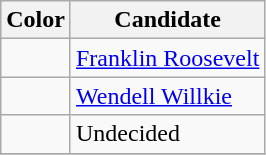<table class="wikitable floatright">
<tr>
<th>Color</th>
<th>Candidate</th>
</tr>
<tr>
<td></td>
<td><a href='#'>Franklin Roosevelt</a></td>
</tr>
<tr>
<td></td>
<td><a href='#'>Wendell Willkie</a></td>
</tr>
<tr>
<td></td>
<td>Undecided</td>
</tr>
<tr>
</tr>
</table>
